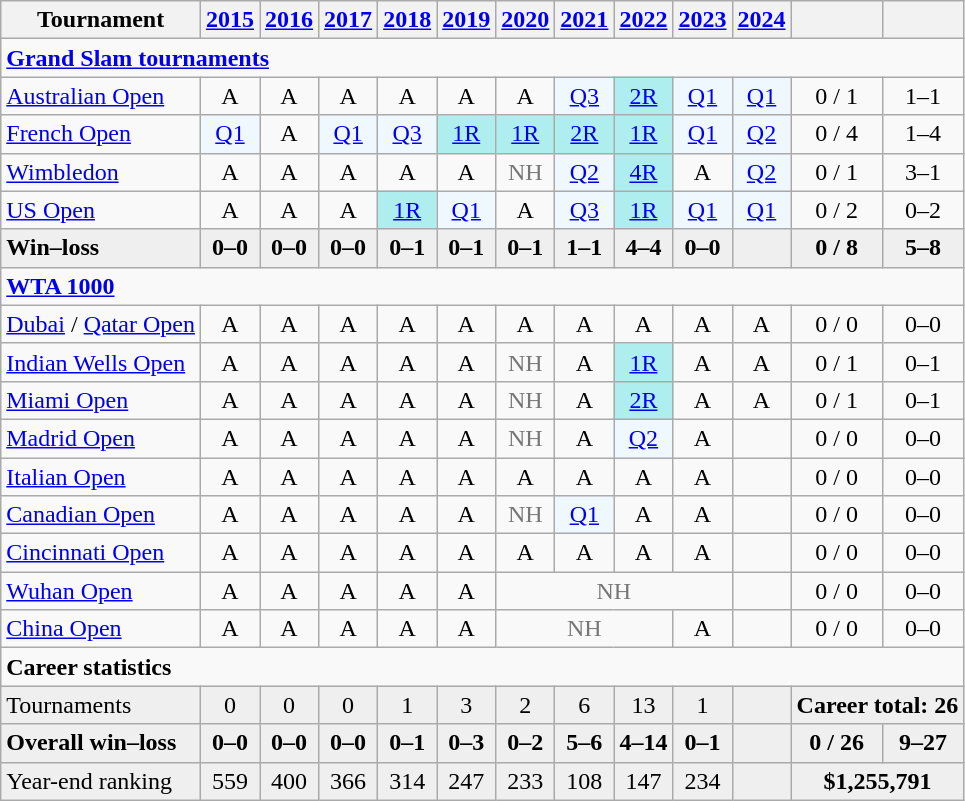<table class="wikitable" style="text-align:center">
<tr>
<th>Tournament</th>
<th><a href='#'>2015</a></th>
<th><a href='#'>2016</a></th>
<th><a href='#'>2017</a></th>
<th><a href='#'>2018</a></th>
<th><a href='#'>2019</a></th>
<th><a href='#'>2020</a></th>
<th><a href='#'>2021</a></th>
<th><a href='#'>2022</a></th>
<th><a href='#'>2023</a></th>
<th><a href='#'>2024</a></th>
<th></th>
<th></th>
</tr>
<tr>
<td colspan="14" align="left"><strong><a href='#'>Grand Slam tournaments</a></strong></td>
</tr>
<tr>
<td align="left"><a href='#'>Australian Open</a></td>
<td>A</td>
<td>A</td>
<td>A</td>
<td>A</td>
<td>A</td>
<td>A</td>
<td bgcolor=f0f8ff><a href='#'>Q3</a></td>
<td bgcolor=afeeee><a href='#'>2R</a></td>
<td bgcolor=f0f8ff><a href='#'>Q1</a></td>
<td bgcolor=f0f8ff><a href='#'>Q1</a></td>
<td>0 / 1</td>
<td>1–1</td>
</tr>
<tr>
<td align="left"><a href='#'>French Open</a></td>
<td bgcolor=f0f8ff><a href='#'>Q1</a></td>
<td>A</td>
<td bgcolor=f0f8ff><a href='#'>Q1</a></td>
<td bgcolor=f0f8ff><a href='#'>Q3</a></td>
<td bgcolor="afeeee"><a href='#'>1R</a></td>
<td bgcolor="afeeee"><a href='#'>1R</a></td>
<td bgcolor="afeeee"><a href='#'>2R</a></td>
<td bgcolor="afeeee"><a href='#'>1R</a></td>
<td bgcolor=f0f8ff><a href='#'>Q1</a></td>
<td bgcolor=f0f8ff><a href='#'>Q2</a></td>
<td>0 / 4</td>
<td>1–4</td>
</tr>
<tr>
<td align="left"><a href='#'>Wimbledon</a></td>
<td>A</td>
<td>A</td>
<td>A</td>
<td>A</td>
<td>A</td>
<td style="color:#767676;">NH</td>
<td bgcolor=f0f8ff><a href='#'>Q2</a></td>
<td bgcolor=afeeee><a href='#'>4R</a></td>
<td>A</td>
<td bgcolor=f0f8ff><a href='#'>Q2</a></td>
<td>0 / 1</td>
<td>3–1</td>
</tr>
<tr>
<td align="left"><a href='#'>US Open</a></td>
<td>A</td>
<td>A</td>
<td>A</td>
<td bgcolor="afeeee"><a href='#'>1R</a></td>
<td bgcolor=f0f8ff><a href='#'>Q1</a></td>
<td>A</td>
<td bgcolor=f0f8ff><a href='#'>Q3</a></td>
<td bgcolor=afeeee><a href='#'>1R</a></td>
<td bgcolor=f0f8ff><a href='#'>Q1</a></td>
<td bgcolor=f0f8ff><a href='#'>Q1</a></td>
<td>0 / 2</td>
<td>0–2</td>
</tr>
<tr style="background:#efefef;font-weight:bold">
<td align="left">Win–loss</td>
<td>0–0</td>
<td>0–0</td>
<td>0–0</td>
<td>0–1</td>
<td>0–1</td>
<td>0–1</td>
<td>1–1</td>
<td>4–4</td>
<td>0–0</td>
<td></td>
<td>0 / 8</td>
<td>5–8</td>
</tr>
<tr>
<td colspan="14" align="left"><strong><a href='#'>WTA 1000</a></strong></td>
</tr>
<tr>
<td><a href='#'>Dubai</a> / <a href='#'>Qatar Open</a></td>
<td>A</td>
<td>A</td>
<td>A</td>
<td>A</td>
<td>A</td>
<td>A</td>
<td>A</td>
<td>A</td>
<td>A</td>
<td>A</td>
<td>0 / 0</td>
<td>0–0</td>
</tr>
<tr>
<td align=left><a href='#'>Indian Wells Open</a></td>
<td>A</td>
<td>A</td>
<td>A</td>
<td>A</td>
<td>A</td>
<td style=color:#767676>NH</td>
<td>A</td>
<td bgcolor=afeeee><a href='#'>1R</a></td>
<td>A</td>
<td>A</td>
<td>0 / 1</td>
<td>0–1</td>
</tr>
<tr>
<td align="left"><a href='#'>Miami Open</a></td>
<td>A</td>
<td>A</td>
<td>A</td>
<td>A</td>
<td>A</td>
<td style=color:#767676>NH</td>
<td>A</td>
<td bgcolor=afeeee><a href='#'>2R</a></td>
<td>A</td>
<td>A</td>
<td>0 / 1</td>
<td>0–1</td>
</tr>
<tr>
<td align="left"><a href='#'>Madrid Open</a></td>
<td>A</td>
<td>A</td>
<td>A</td>
<td>A</td>
<td>A</td>
<td style=color:#767676>NH</td>
<td>A</td>
<td bgcolor=f0f8ff><a href='#'>Q2</a></td>
<td>A</td>
<td></td>
<td>0 / 0</td>
<td>0–0</td>
</tr>
<tr>
<td align="left"><a href='#'>Italian Open</a></td>
<td>A</td>
<td>A</td>
<td>A</td>
<td>A</td>
<td>A</td>
<td>A</td>
<td>A</td>
<td>A</td>
<td>A</td>
<td></td>
<td>0 / 0</td>
<td>0–0</td>
</tr>
<tr>
<td align=left><a href='#'>Canadian Open</a></td>
<td>A</td>
<td>A</td>
<td>A</td>
<td>A</td>
<td>A</td>
<td style=color:#767676>NH</td>
<td bgcolor=f0f8ff><a href='#'>Q1</a></td>
<td>A</td>
<td>A</td>
<td></td>
<td>0 / 0</td>
<td>0–0</td>
</tr>
<tr>
<td align="left"><a href='#'>Cincinnati Open</a></td>
<td>A</td>
<td>A</td>
<td>A</td>
<td>A</td>
<td>A</td>
<td>A</td>
<td>A</td>
<td>A</td>
<td>A</td>
<td></td>
<td>0 / 0</td>
<td>0–0</td>
</tr>
<tr>
<td align="left"><a href='#'>Wuhan Open</a></td>
<td>A</td>
<td>A</td>
<td>A</td>
<td>A</td>
<td>A</td>
<td colspan="4" style="color:#767676">NH</td>
<td></td>
<td>0 / 0</td>
<td>0–0</td>
</tr>
<tr>
<td align="left"><a href='#'>China Open</a></td>
<td>A</td>
<td>A</td>
<td>A</td>
<td>A</td>
<td>A</td>
<td colspan="3" style="color:#767676">NH</td>
<td>A</td>
<td></td>
<td>0 / 0</td>
<td>0–0</td>
</tr>
<tr>
<td colspan="14" align="left"><strong>Career statistics</strong></td>
</tr>
<tr bgcolor=efefef>
<td align=left>Tournaments</td>
<td>0</td>
<td>0</td>
<td>0</td>
<td>1</td>
<td>3</td>
<td>2</td>
<td>6</td>
<td>13</td>
<td>1</td>
<td></td>
<td colspan="3"><strong>Career total: 26</strong></td>
</tr>
<tr style=background:#efefef;font-weight:bold>
<td align=left>Overall win–loss</td>
<td>0–0</td>
<td>0–0</td>
<td>0–0</td>
<td>0–1</td>
<td>0–3</td>
<td>0–2</td>
<td>5–6</td>
<td>4–14</td>
<td>0–1</td>
<td></td>
<td>0 / 26</td>
<td>9–27</td>
</tr>
<tr bgcolor=efefef>
<td align=left>Year-end ranking</td>
<td>559</td>
<td>400</td>
<td>366</td>
<td>314</td>
<td>247</td>
<td>233</td>
<td>108</td>
<td>147</td>
<td>234</td>
<td></td>
<td colspan="3"><strong>$1,255,791</strong></td>
</tr>
</table>
